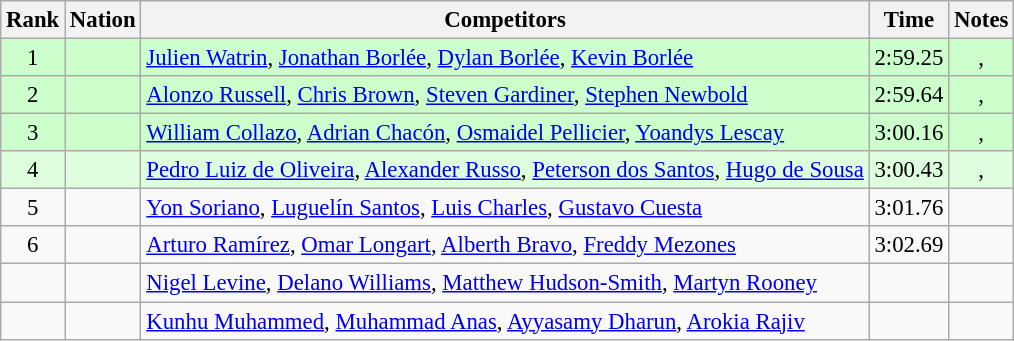<table class="wikitable sortable" style="text-align:center; font-size:95%">
<tr>
<th>Rank</th>
<th>Nation</th>
<th class=unsortable>Competitors</th>
<th>Time</th>
<th class=unsortable>Notes</th>
</tr>
<tr bgcolor=#ccffcc>
<td>1</td>
<td align=left></td>
<td align=left><a href='#'>Julien Watrin</a>, <a href='#'>Jonathan Borlée</a>, <a href='#'>Dylan Borlée</a>, <a href='#'>Kevin Borlée</a></td>
<td>2:59.25</td>
<td>, </td>
</tr>
<tr bgcolor=#ccffcc>
<td>2</td>
<td align=left></td>
<td align=left><a href='#'>Alonzo Russell</a>, <a href='#'>Chris Brown</a>, <a href='#'>Steven Gardiner</a>, <a href='#'>Stephen Newbold</a></td>
<td>2:59.64</td>
<td>, </td>
</tr>
<tr bgcolor=#ccffcc>
<td>3</td>
<td align=left></td>
<td align=left><a href='#'>William Collazo</a>, <a href='#'>Adrian Chacón</a>, <a href='#'>Osmaidel Pellicier</a>, <a href='#'>Yoandys Lescay</a></td>
<td>3:00.16</td>
<td>, </td>
</tr>
<tr bgcolor=#ddffdd>
<td>4</td>
<td align=left></td>
<td align=left><a href='#'>Pedro Luiz de Oliveira</a>, <a href='#'>Alexander Russo</a>, <a href='#'>Peterson dos Santos</a>, <a href='#'>Hugo de Sousa</a></td>
<td>3:00.43</td>
<td>, </td>
</tr>
<tr>
<td>5</td>
<td align=left></td>
<td align=left><a href='#'>Yon Soriano</a>, <a href='#'>Luguelín Santos</a>, <a href='#'>Luis Charles</a>, <a href='#'>Gustavo Cuesta</a></td>
<td>3:01.76</td>
<td></td>
</tr>
<tr>
<td>6</td>
<td align=left></td>
<td align=left><a href='#'>Arturo Ramírez</a>, <a href='#'>Omar Longart</a>, <a href='#'>Alberth Bravo</a>, <a href='#'>Freddy Mezones</a></td>
<td>3:02.69</td>
<td></td>
</tr>
<tr>
<td></td>
<td align=left></td>
<td align=left><a href='#'>Nigel Levine</a>, <a href='#'>Delano Williams</a>, <a href='#'>Matthew Hudson-Smith</a>, <a href='#'>Martyn Rooney</a></td>
<td></td>
<td></td>
</tr>
<tr>
<td></td>
<td align=left></td>
<td align=left><a href='#'>Kunhu Muhammed</a>, <a href='#'>Muhammad Anas</a>, <a href='#'>Ayyasamy Dharun</a>, <a href='#'>Arokia Rajiv</a></td>
<td></td>
<td></td>
</tr>
</table>
